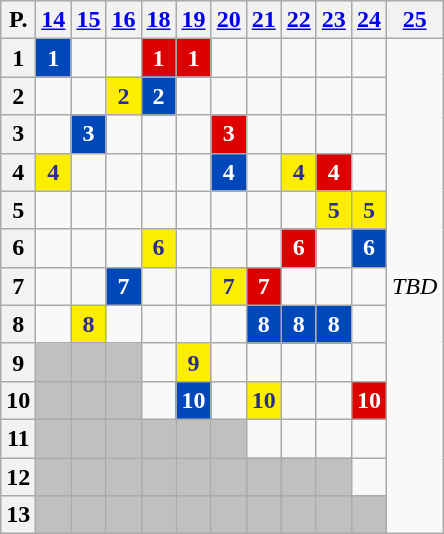<table class="wikitable" style="text-align: center; font-size:100%">
<tr>
<th>P.</th>
<th><a href='#'>14</a></th>
<th><a href='#'>15</a></th>
<th><a href='#'>16</a></th>
<th><a href='#'>18</a></th>
<th><a href='#'>19</a></th>
<th><a href='#'>20</a></th>
<th><a href='#'>21</a></th>
<th><a href='#'>22</a></th>
<th><a href='#'>23</a></th>
<th><a href='#'>24</a></th>
<th><a href='#'>25</a></th>
</tr>
<tr>
<th>1</th>
<td style="background:#0048BA;color:#FFFFFF;"><strong>1</strong></td>
<td></td>
<td></td>
<td style="background:#DD0000;color:white;"><strong>1</strong></td>
<td style="background:#DD0000;color:white;"><strong>1</strong></td>
<td></td>
<td></td>
<td></td>
<td></td>
<td></td>
<td rowspan="13"><em>TBD</em></td>
</tr>
<tr>
<th>2</th>
<td></td>
<td></td>
<td style="background:#FDEE00;color:#2A2D93;"><strong>2</strong></td>
<td style="background:#0048BA;color:#FFFFFF;"><strong>2</strong></td>
<td></td>
<td></td>
<td></td>
<td></td>
<td></td>
<td></td>
</tr>
<tr>
<th>3</th>
<td></td>
<td style="background:#0048BA;color:#FFFFFF;"><strong>3</strong></td>
<td></td>
<td></td>
<td></td>
<td style="background:#DD0000;color:white;"><strong>3</strong></td>
<td></td>
<td></td>
<td></td>
<td></td>
</tr>
<tr>
<th>4</th>
<td style="background:#FDEE00;color:#2A2D93;"><strong>4</strong></td>
<td></td>
<td></td>
<td></td>
<td></td>
<td style="background:#0048BA;color:#FFFFFF;"><strong>4</strong></td>
<td></td>
<td style="background:#FDEE00;color:#2A2D93;"><strong>4</strong></td>
<td style="background:#DD0000;color:white;"><strong>4</strong></td>
<td></td>
</tr>
<tr>
<th>5</th>
<td></td>
<td></td>
<td></td>
<td></td>
<td></td>
<td></td>
<td></td>
<td></td>
<td style="background:#FDEE00;color:#2A2D93;"><strong>5</strong></td>
<td style="background:#FDEE00;color:#2A2D93;"><strong>5</strong></td>
</tr>
<tr>
<th>6</th>
<td></td>
<td></td>
<td></td>
<td style="background:#FDEE00;color:#2A2D93;"><strong>6</strong></td>
<td></td>
<td></td>
<td></td>
<td style="background:#DD0000;color:white;"><strong>6</strong></td>
<td></td>
<td style="background:#0048BA;color:#FFFFFF;"><strong>6</strong></td>
</tr>
<tr>
<th>7</th>
<td></td>
<td></td>
<td style="background:#0048BA;color:#FFFFFF;"><strong>7</strong></td>
<td></td>
<td></td>
<td style="background:#FDEE00;color:#2A2D93;"><strong>7</strong></td>
<td style="background:#DD0000;color:white;"><strong>7</strong></td>
<td></td>
<td></td>
<td></td>
</tr>
<tr>
<th>8</th>
<td></td>
<td style="background:#FDEE00;color:#2A2D93;"><strong>8</strong></td>
<td></td>
<td></td>
<td></td>
<td></td>
<td style="background:#0048BA;color:#FFFFFF;"><strong>8</strong></td>
<td style="background:#0048BA;color:#FFFFFF;"><strong>8</strong></td>
<td style="background:#0048BA;color:#FFFFFF;"><strong>8</strong></td>
<td></td>
</tr>
<tr>
<th>9</th>
<td style="background:#c0c0c0"></td>
<td style="background:#c0c0c0"></td>
<td style="background:#c0c0c0"></td>
<td></td>
<td style="background:#FDEE00;color:#2A2D93;"><strong>9</strong></td>
<td></td>
<td></td>
<td></td>
<td></td>
<td></td>
</tr>
<tr>
<th>10</th>
<td style="background:#c0c0c0"></td>
<td style="background:#c0c0c0"></td>
<td style="background:#c0c0c0"></td>
<td></td>
<td style="background:#0048BA;color:#FFFFFF;"><strong>10</strong></td>
<td></td>
<td style="background:#FDEE00;color:#2A2D93;"><strong>10</strong></td>
<td></td>
<td></td>
<td style="background:#DD0000;color:white;"><strong>10</strong></td>
</tr>
<tr>
<th>11</th>
<td style="background:#c0c0c0"></td>
<td style="background:#c0c0c0"></td>
<td style="background:#c0c0c0"></td>
<td style="background:#c0c0c0"></td>
<td style="background:#c0c0c0"></td>
<td style="background:#c0c0c0"></td>
<td></td>
<td></td>
<td></td>
<td></td>
</tr>
<tr>
<th>12</th>
<td style="background:#c0c0c0"></td>
<td style="background:#c0c0c0"></td>
<td style="background:#c0c0c0"></td>
<td style="background:#c0c0c0"></td>
<td style="background:#c0c0c0"></td>
<td style="background:#c0c0c0"></td>
<td style="background:#c0c0c0"></td>
<td style="background:#c0c0c0"></td>
<td style="background:#c0c0c0"></td>
<td></td>
</tr>
<tr>
<th>13</th>
<td style="background:#c0c0c0"></td>
<td style="background:#c0c0c0"></td>
<td style="background:#c0c0c0"></td>
<td style="background:#c0c0c0"></td>
<td style="background:#c0c0c0"></td>
<td style="background:#c0c0c0"></td>
<td style="background:#c0c0c0"></td>
<td style="background:#c0c0c0"></td>
<td style="background:#c0c0c0"></td>
<td style="background:#c0c0c0"></td>
</tr>
</table>
